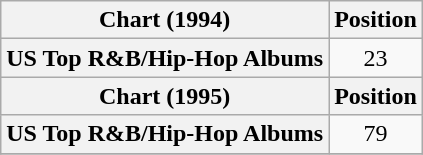<table class="wikitable sortable plainrowheaders" style="text-align:center">
<tr>
<th scope="col">Chart (1994)</th>
<th scope="col">Position</th>
</tr>
<tr>
<th scope="row">US Top R&B/Hip-Hop Albums</th>
<td style="text-align:center;">23</td>
</tr>
<tr>
<th scope="col">Chart (1995)</th>
<th scope="col">Position</th>
</tr>
<tr>
<th scope="row">US Top R&B/Hip-Hop Albums</th>
<td style="text-align:center;">79</td>
</tr>
<tr>
</tr>
</table>
